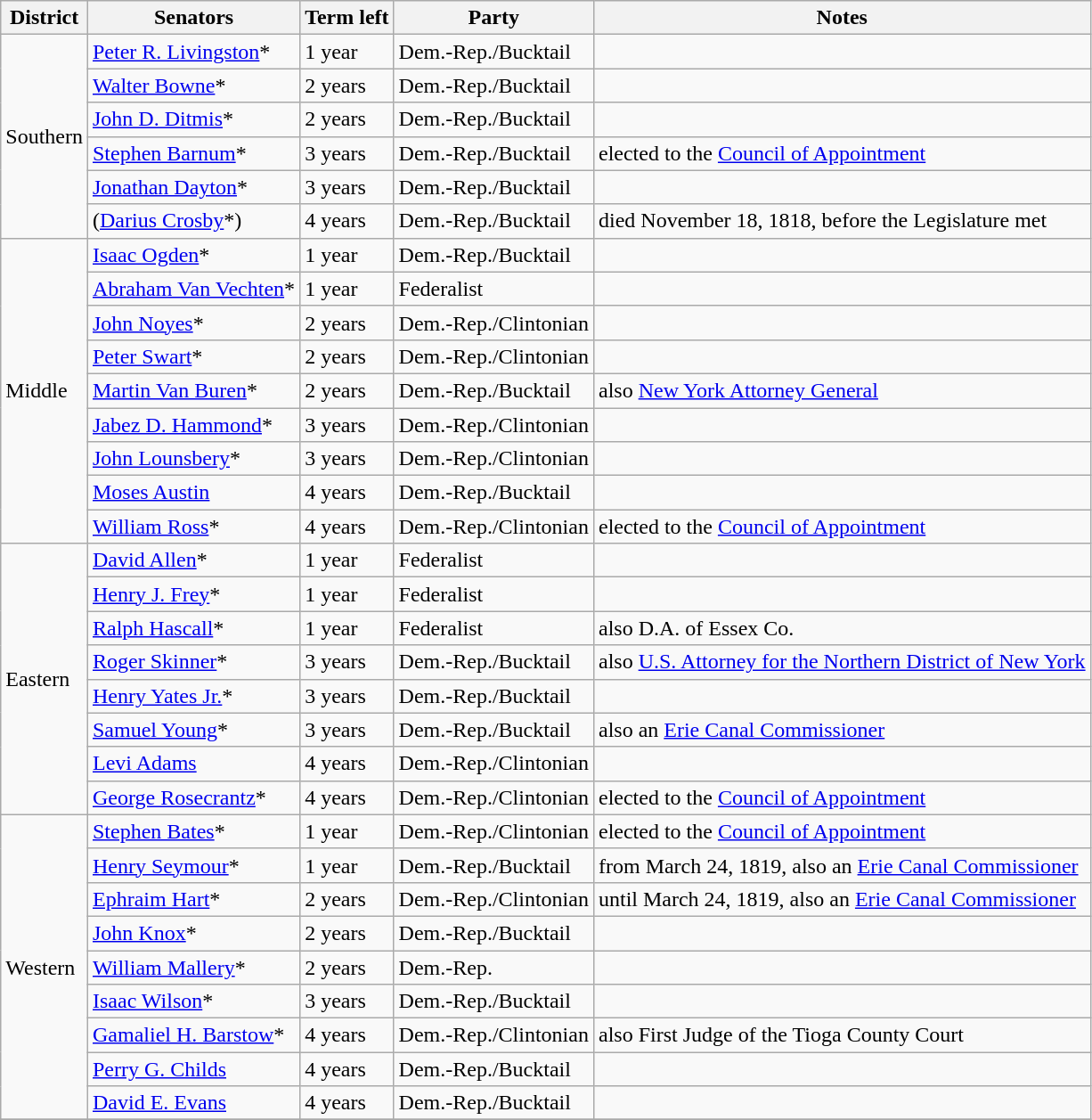<table class=wikitable>
<tr>
<th>District</th>
<th>Senators</th>
<th>Term left</th>
<th>Party</th>
<th>Notes</th>
</tr>
<tr>
<td rowspan="6">Southern</td>
<td><a href='#'>Peter R. Livingston</a>*</td>
<td>1 year</td>
<td>Dem.-Rep./Bucktail</td>
<td></td>
</tr>
<tr>
<td><a href='#'>Walter Bowne</a>*</td>
<td>2 years</td>
<td>Dem.-Rep./Bucktail</td>
<td></td>
</tr>
<tr>
<td><a href='#'>John D. Ditmis</a>*</td>
<td>2 years</td>
<td>Dem.-Rep./Bucktail</td>
<td></td>
</tr>
<tr>
<td><a href='#'>Stephen Barnum</a>*</td>
<td>3 years</td>
<td>Dem.-Rep./Bucktail</td>
<td>elected to the <a href='#'>Council of Appointment</a></td>
</tr>
<tr>
<td><a href='#'>Jonathan Dayton</a>*</td>
<td>3 years</td>
<td>Dem.-Rep./Bucktail</td>
<td></td>
</tr>
<tr>
<td>(<a href='#'>Darius Crosby</a>*)</td>
<td>4 years</td>
<td>Dem.-Rep./Bucktail</td>
<td>died November 18, 1818, before the Legislature met</td>
</tr>
<tr>
<td rowspan="9">Middle</td>
<td><a href='#'>Isaac Ogden</a>*</td>
<td>1 year</td>
<td>Dem.-Rep./Bucktail</td>
<td></td>
</tr>
<tr>
<td><a href='#'>Abraham Van Vechten</a>*</td>
<td>1 year</td>
<td>Federalist</td>
<td></td>
</tr>
<tr>
<td><a href='#'>John Noyes</a>*</td>
<td>2 years</td>
<td>Dem.-Rep./Clintonian</td>
<td></td>
</tr>
<tr>
<td><a href='#'>Peter Swart</a>*</td>
<td>2 years</td>
<td>Dem.-Rep./Clintonian</td>
<td></td>
</tr>
<tr>
<td><a href='#'>Martin Van Buren</a>*</td>
<td>2 years</td>
<td>Dem.-Rep./Bucktail</td>
<td>also <a href='#'>New York Attorney General</a></td>
</tr>
<tr>
<td><a href='#'>Jabez D. Hammond</a>*</td>
<td>3 years</td>
<td>Dem.-Rep./Clintonian</td>
<td></td>
</tr>
<tr>
<td><a href='#'>John Lounsbery</a>*</td>
<td>3 years</td>
<td>Dem.-Rep./Clintonian</td>
<td></td>
</tr>
<tr>
<td><a href='#'>Moses Austin</a></td>
<td>4 years</td>
<td>Dem.-Rep./Bucktail</td>
<td></td>
</tr>
<tr>
<td><a href='#'>William Ross</a>*</td>
<td>4 years</td>
<td>Dem.-Rep./Clintonian</td>
<td>elected to the <a href='#'>Council of Appointment</a></td>
</tr>
<tr>
<td rowspan="8">Eastern</td>
<td><a href='#'>David Allen</a>*</td>
<td>1 year</td>
<td>Federalist</td>
<td></td>
</tr>
<tr>
<td><a href='#'>Henry J. Frey</a>*</td>
<td>1 year</td>
<td>Federalist</td>
<td></td>
</tr>
<tr>
<td><a href='#'>Ralph Hascall</a>*</td>
<td>1 year</td>
<td>Federalist</td>
<td>also D.A. of Essex Co.</td>
</tr>
<tr>
<td><a href='#'>Roger Skinner</a>*</td>
<td>3 years</td>
<td>Dem.-Rep./Bucktail</td>
<td>also <a href='#'>U.S. Attorney for the Northern District of New York</a></td>
</tr>
<tr>
<td><a href='#'>Henry Yates Jr.</a>*</td>
<td>3 years</td>
<td>Dem.-Rep./Bucktail</td>
<td></td>
</tr>
<tr>
<td><a href='#'>Samuel Young</a>*</td>
<td>3 years</td>
<td>Dem.-Rep./Bucktail</td>
<td>also an <a href='#'>Erie Canal Commissioner</a></td>
</tr>
<tr>
<td><a href='#'>Levi Adams</a></td>
<td>4 years</td>
<td>Dem.-Rep./Clintonian</td>
<td></td>
</tr>
<tr>
<td><a href='#'>George Rosecrantz</a>*</td>
<td>4 years</td>
<td>Dem.-Rep./Clintonian</td>
<td>elected to the <a href='#'>Council of Appointment</a></td>
</tr>
<tr>
<td rowspan="9">Western</td>
<td><a href='#'>Stephen Bates</a>*</td>
<td>1 year</td>
<td>Dem.-Rep./Clintonian</td>
<td>elected to the <a href='#'>Council of Appointment</a></td>
</tr>
<tr>
<td><a href='#'>Henry Seymour</a>*</td>
<td>1 year</td>
<td>Dem.-Rep./Bucktail</td>
<td>from March 24, 1819, also an <a href='#'>Erie Canal Commissioner</a></td>
</tr>
<tr>
<td><a href='#'>Ephraim Hart</a>*</td>
<td>2 years</td>
<td>Dem.-Rep./Clintonian</td>
<td>until March 24, 1819, also an <a href='#'>Erie Canal Commissioner</a></td>
</tr>
<tr>
<td><a href='#'>John Knox</a>*</td>
<td>2 years</td>
<td>Dem.-Rep./Bucktail</td>
<td></td>
</tr>
<tr>
<td><a href='#'>William Mallery</a>*</td>
<td>2 years</td>
<td>Dem.-Rep.</td>
<td></td>
</tr>
<tr>
<td><a href='#'>Isaac Wilson</a>*</td>
<td>3 years</td>
<td>Dem.-Rep./Bucktail</td>
<td></td>
</tr>
<tr>
<td><a href='#'>Gamaliel H. Barstow</a>*</td>
<td>4 years</td>
<td>Dem.-Rep./Clintonian</td>
<td>also First Judge of the Tioga County Court</td>
</tr>
<tr>
<td><a href='#'>Perry G. Childs</a></td>
<td>4 years</td>
<td>Dem.-Rep./Bucktail</td>
<td></td>
</tr>
<tr>
<td><a href='#'>David E. Evans</a></td>
<td>4 years</td>
<td>Dem.-Rep./Bucktail</td>
<td></td>
</tr>
<tr>
</tr>
</table>
